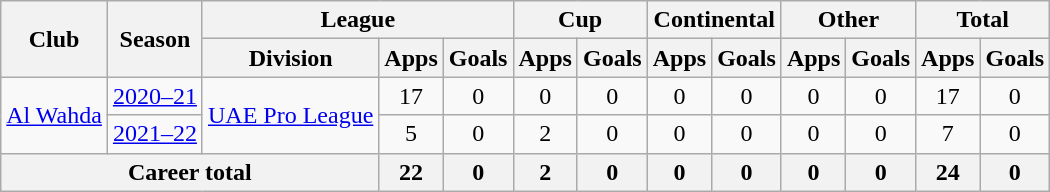<table class="wikitable" style="text-align:center">
<tr>
<th rowspan="2">Club</th>
<th rowspan="2">Season</th>
<th colspan="3">League</th>
<th colspan="2">Cup</th>
<th colspan="2">Continental</th>
<th colspan="2">Other</th>
<th colspan="2">Total</th>
</tr>
<tr>
<th>Division</th>
<th>Apps</th>
<th>Goals</th>
<th>Apps</th>
<th>Goals</th>
<th>Apps</th>
<th>Goals</th>
<th>Apps</th>
<th>Goals</th>
<th>Apps</th>
<th>Goals</th>
</tr>
<tr>
<td rowspan="2"><a href='#'>Al Wahda</a></td>
<td><a href='#'>2020–21</a></td>
<td rowspan="2"><a href='#'>UAE Pro League</a></td>
<td>17</td>
<td>0</td>
<td>0</td>
<td>0</td>
<td>0</td>
<td>0</td>
<td>0</td>
<td>0</td>
<td>17</td>
<td>0</td>
</tr>
<tr>
<td><a href='#'>2021–22</a></td>
<td>5</td>
<td>0</td>
<td>2</td>
<td>0</td>
<td>0</td>
<td>0</td>
<td>0</td>
<td>0</td>
<td>7</td>
<td>0</td>
</tr>
<tr>
<th colspan="3">Career total</th>
<th>22</th>
<th>0</th>
<th>2</th>
<th>0</th>
<th>0</th>
<th>0</th>
<th>0</th>
<th>0</th>
<th>24</th>
<th>0</th>
</tr>
</table>
